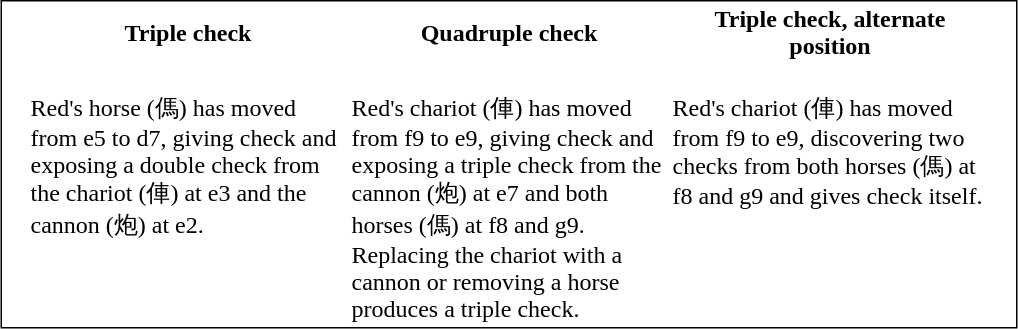<table style="margin-left:auto; margin-right:auto; padding:0 16px; border:1px solid #000;">
<tr>
<th style="width:210px; text-align:center;">Triple check</th>
<th style="width:210px; text-align:center;">Quadruple check</th>
<th style="width:210px; text-align:center;">Triple check, alternate position</th>
</tr>
<tr>
<td style="vertical-align:top;"><br> Red's horse (傌) has moved from e5 to d7, giving check and exposing a double check from the chariot (俥) at e3 and the cannon (炮) at e2.</td>
<td style="vertical-align:top;"><br> Red's chariot (俥) has moved from f9 to e9, giving check and exposing a triple check from the cannon (炮) at e7 and both horses (傌) at f8 and g9. Replacing the chariot with a cannon or removing a horse produces a triple check.</td>
<td style="vertical-align:top;"><br> Red's chariot (俥) has moved from f9 to e9, discovering two checks from both horses (傌) at f8 and g9 and gives check itself.</td>
</tr>
</table>
